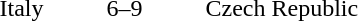<table style="text-align:center">
<tr>
<th width=200></th>
<th width=100></th>
<th width=200></th>
</tr>
<tr>
<td align=right>Italy </td>
<td>6–9</td>
<td align=left> Czech Republic</td>
</tr>
</table>
